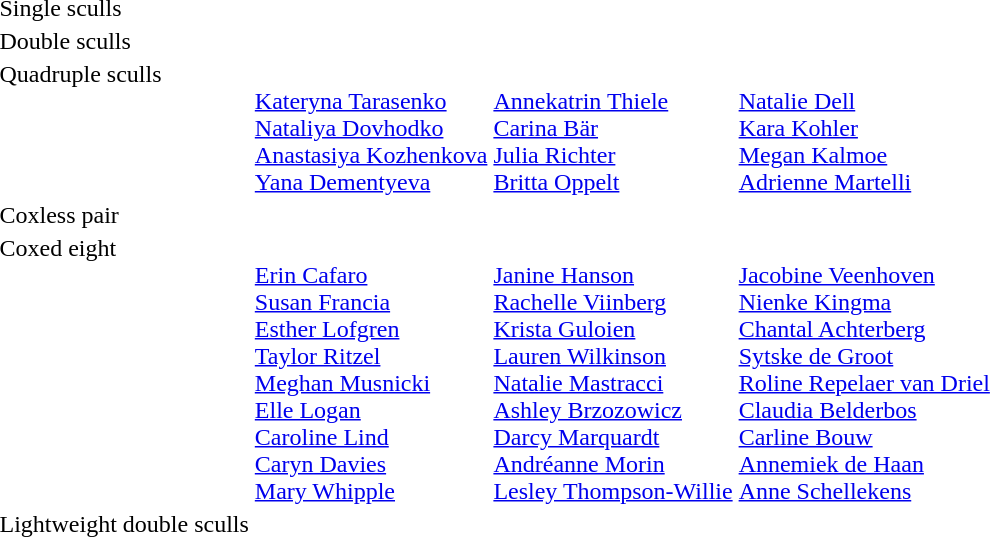<table>
<tr>
<td>Single sculls <br></td>
<td></td>
<td></td>
<td></td>
</tr>
<tr valign="top">
<td>Double sculls <br></td>
<td nowrap></td>
<td nowrap></td>
<td></td>
</tr>
<tr valign="top">
<td>Quadruple sculls <br></td>
<td><br><a href='#'>Kateryna Tarasenko</a><br><a href='#'>Nataliya Dovhodko</a><br><a href='#'>Anastasiya Kozhenkova</a><br><a href='#'>Yana Dementyeva</a></td>
<td><br><a href='#'>Annekatrin Thiele</a><br><a href='#'>Carina Bär</a><br><a href='#'>Julia Richter</a><br><a href='#'>Britta Oppelt</a></td>
<td><br><a href='#'>Natalie Dell</a><br><a href='#'>Kara Kohler</a><br><a href='#'>Megan Kalmoe</a><br><a href='#'>Adrienne Martelli</a></td>
</tr>
<tr valign="top">
<td>Coxless pair <br></td>
<td></td>
<td></td>
<td></td>
</tr>
<tr valign="top">
<td>Coxed eight <br></td>
<td><br><a href='#'>Erin Cafaro</a><br><a href='#'>Susan Francia</a><br><a href='#'>Esther Lofgren</a><br><a href='#'>Taylor Ritzel</a><br><a href='#'>Meghan Musnicki</a><br><a href='#'>Elle Logan</a><br><a href='#'>Caroline Lind</a><br><a href='#'>Caryn Davies</a><br><a href='#'>Mary Whipple</a></td>
<td><br><a href='#'>Janine Hanson</a><br><a href='#'>Rachelle Viinberg</a><br><a href='#'>Krista Guloien</a><br><a href='#'>Lauren Wilkinson</a><br><a href='#'>Natalie Mastracci</a><br><a href='#'>Ashley Brzozowicz</a><br><a href='#'>Darcy Marquardt</a><br><a href='#'>Andréanne Morin</a><br><a href='#'>Lesley Thompson-Willie</a></td>
<td><br><a href='#'>Jacobine Veenhoven</a><br><a href='#'>Nienke Kingma</a><br><a href='#'>Chantal Achterberg</a><br><a href='#'>Sytske de Groot</a><br><a href='#'>Roline Repelaer van Driel</a><br><a href='#'>Claudia Belderbos</a><br><a href='#'>Carline Bouw</a><br><a href='#'>Annemiek de Haan</a><br><a href='#'>Anne Schellekens</a></td>
</tr>
<tr valign="top">
<td>Lightweight double sculls <br></td>
<td></td>
<td></td>
<td nowrap></td>
</tr>
</table>
